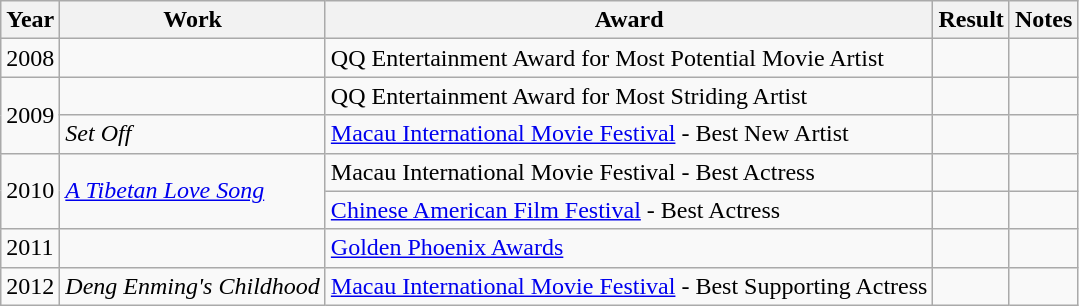<table class="wikitable">
<tr>
<th>Year</th>
<th>Work</th>
<th>Award</th>
<th>Result</th>
<th>Notes</th>
</tr>
<tr>
<td>2008</td>
<td></td>
<td>QQ Entertainment Award for Most Potential Movie Artist</td>
<td></td>
<td></td>
</tr>
<tr>
<td rowspan="2">2009</td>
<td></td>
<td>QQ Entertainment Award for Most Striding Artist</td>
<td></td>
<td></td>
</tr>
<tr>
<td><em>Set Off</em></td>
<td><a href='#'>Macau International Movie Festival</a> - Best New Artist</td>
<td></td>
<td></td>
</tr>
<tr>
<td rowspan="2">2010</td>
<td rowspan="2"><em><a href='#'>A Tibetan Love Song</a></em></td>
<td>Macau International Movie Festival - Best Actress</td>
<td></td>
<td></td>
</tr>
<tr>
<td><a href='#'>Chinese American Film Festival</a> - Best Actress</td>
<td></td>
<td></td>
</tr>
<tr>
<td>2011</td>
<td></td>
<td><a href='#'>Golden Phoenix Awards</a></td>
<td></td>
<td></td>
</tr>
<tr>
<td>2012</td>
<td><em>Deng Enming's Childhood</em></td>
<td><a href='#'>Macau International Movie Festival</a> - Best Supporting Actress</td>
<td></td>
<td></td>
</tr>
</table>
